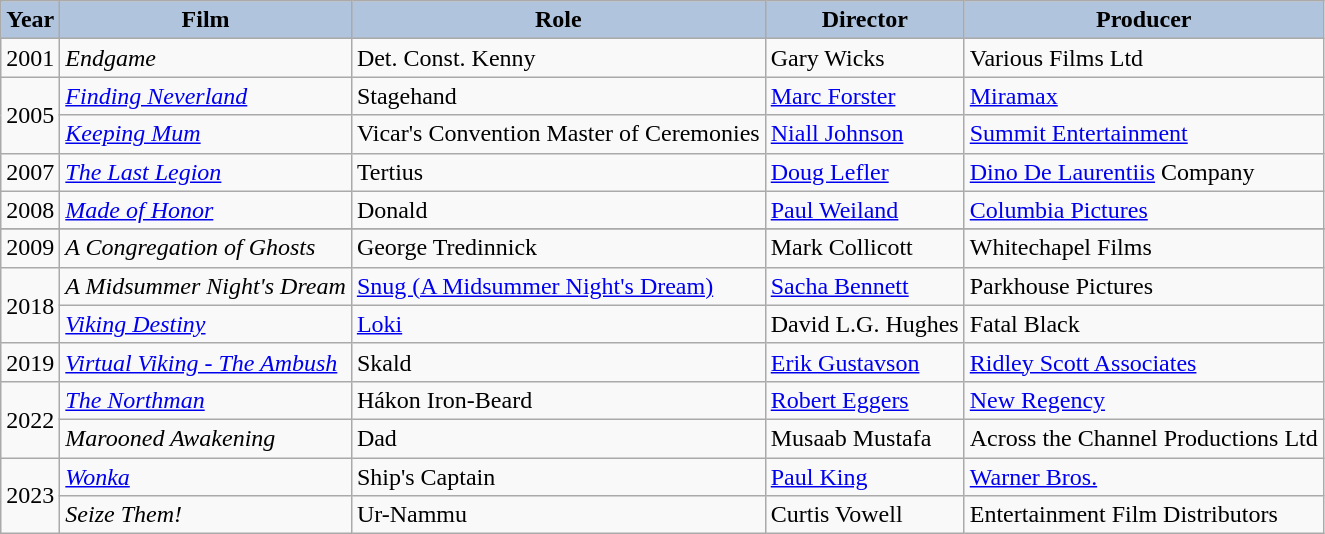<table class="wikitable">
<tr>
<th style="background-color: #B0C4DE;">Year</th>
<th style="background-color: #B0C4DE;">Film</th>
<th style="background-color: #B0C4DE;">Role</th>
<th style="background-color: #B0C4DE;">Director</th>
<th style="background-color: #B0C4DE;">Producer</th>
</tr>
<tr>
<td>2001</td>
<td><em>Endgame</em></td>
<td>Det. Const. Kenny</td>
<td>Gary Wicks</td>
<td>Various Films Ltd</td>
</tr>
<tr>
<td rowspan="2">2005</td>
<td><em><a href='#'>Finding Neverland</a></em></td>
<td>Stagehand</td>
<td><a href='#'>Marc Forster</a></td>
<td><a href='#'>Miramax</a></td>
</tr>
<tr>
<td><em><a href='#'>Keeping Mum</a></em></td>
<td>Vicar's Convention Master of Ceremonies</td>
<td><a href='#'>Niall Johnson</a></td>
<td><a href='#'>Summit Entertainment</a></td>
</tr>
<tr>
<td>2007</td>
<td><em><a href='#'>The Last Legion</a></em></td>
<td>Tertius</td>
<td><a href='#'>Doug Lefler</a></td>
<td><a href='#'>Dino De Laurentiis</a> Company</td>
</tr>
<tr>
<td>2008</td>
<td><em><a href='#'>Made of Honor</a></em></td>
<td>Donald</td>
<td><a href='#'>Paul Weiland</a></td>
<td><a href='#'>Columbia Pictures</a></td>
</tr>
<tr>
</tr>
<tr>
<td>2009</td>
<td><em>A Congregation of Ghosts</em></td>
<td>George Tredinnick</td>
<td>Mark Collicott</td>
<td>Whitechapel Films</td>
</tr>
<tr>
<td rowspan="2">2018</td>
<td><em>A Midsummer Night's Dream</em></td>
<td><a href='#'>Snug (A Midsummer Night's Dream)</a></td>
<td><a href='#'>Sacha Bennett</a></td>
<td>Parkhouse Pictures</td>
</tr>
<tr>
<td><em><a href='#'>Viking Destiny</a></em></td>
<td><a href='#'>Loki</a></td>
<td>David L.G. Hughes</td>
<td>Fatal Black</td>
</tr>
<tr>
<td>2019</td>
<td><em><a href='#'>Virtual Viking - The Ambush</a></em></td>
<td>Skald</td>
<td><a href='#'>Erik Gustavson</a></td>
<td><a href='#'>Ridley Scott Associates</a></td>
</tr>
<tr>
<td rowspan="2">2022</td>
<td><em><a href='#'>The Northman</a></em></td>
<td>Hákon Iron-Beard</td>
<td><a href='#'>Robert Eggers</a></td>
<td><a href='#'>New Regency</a></td>
</tr>
<tr>
<td><em>Marooned Awakening</em></td>
<td>Dad</td>
<td>Musaab Mustafa</td>
<td>Across the Channel Productions Ltd</td>
</tr>
<tr>
<td rowspan="2">2023</td>
<td><em><a href='#'>Wonka</a></em></td>
<td>Ship's Captain</td>
<td><a href='#'>Paul King</a></td>
<td><a href='#'>Warner Bros.</a></td>
</tr>
<tr>
<td><em>Seize Them!</em></td>
<td>Ur-Nammu</td>
<td>Curtis Vowell</td>
<td>Entertainment Film Distributors</td>
</tr>
</table>
